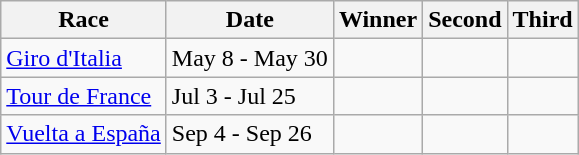<table class="wikitable">
<tr>
<th>Race</th>
<th>Date</th>
<th>Winner</th>
<th>Second</th>
<th>Third</th>
</tr>
<tr>
<td> <a href='#'>Giro d'Italia</a></td>
<td>May 8 - May 30</td>
<td><strong></strong></td>
<td></td>
<td></td>
</tr>
<tr>
<td> <a href='#'>Tour de France</a></td>
<td>Jul 3 - Jul 25</td>
<td><strong></strong></td>
<td></td>
<td></td>
</tr>
<tr>
<td> <a href='#'>Vuelta a España</a></td>
<td>Sep 4 - Sep 26</td>
<td><strong></strong></td>
<td></td>
<td></td>
</tr>
</table>
